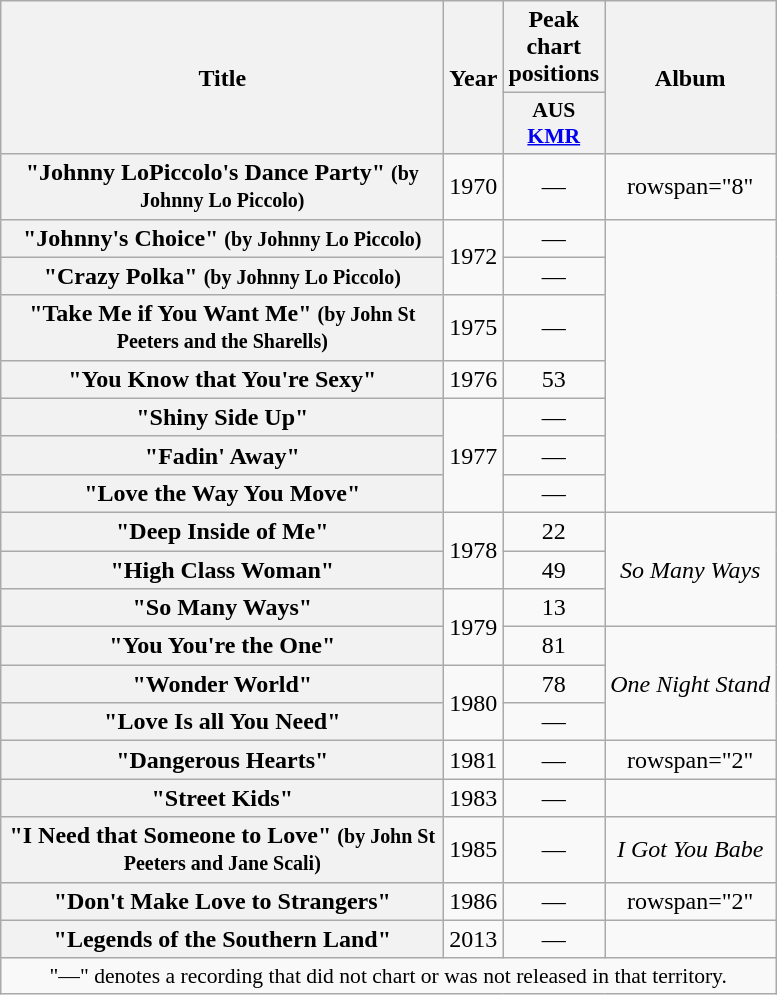<table class="wikitable plainrowheaders" style="text-align:center;" border="1">
<tr>
<th scope="col" rowspan="2" style="width:18em;">Title</th>
<th scope="col" rowspan="2">Year</th>
<th scope="col" colspan="1">Peak chart positions</th>
<th scope="col" rowspan="2">Album</th>
</tr>
<tr>
<th scope="col" style="width:3em;font-size:90%;">AUS<br><a href='#'>KMR</a><br></th>
</tr>
<tr>
<th scope="row">"Johnny LoPiccolo's Dance Party" <small>(by Johnny Lo Piccolo)</small></th>
<td>1970</td>
<td>—</td>
<td>rowspan="8" </td>
</tr>
<tr>
<th scope="row">"Johnny's Choice" <small>(by Johnny Lo Piccolo)</small></th>
<td rowspan="2">1972</td>
<td>—</td>
</tr>
<tr>
<th scope="row">"Crazy Polka" <small>(by Johnny Lo Piccolo)</small></th>
<td>—</td>
</tr>
<tr>
<th scope="row">"Take Me if You Want Me" <small>(by John St Peeters and the Sharells)</small></th>
<td>1975</td>
<td>—</td>
</tr>
<tr>
<th scope="row">"You Know that You're Sexy"</th>
<td>1976</td>
<td>53</td>
</tr>
<tr>
<th scope="row">"Shiny Side Up"</th>
<td rowspan="3">1977</td>
<td>—</td>
</tr>
<tr>
<th scope="row">"Fadin' Away"</th>
<td>—</td>
</tr>
<tr>
<th scope="row">"Love the Way You Move"</th>
<td>—</td>
</tr>
<tr>
<th scope="row">"Deep Inside of Me"</th>
<td rowspan="2">1978</td>
<td>22</td>
<td rowspan="3"><em>So Many Ways</em></td>
</tr>
<tr>
<th scope="row">"High Class Woman"</th>
<td>49</td>
</tr>
<tr>
<th scope="row">"So Many Ways"</th>
<td rowspan="2">1979</td>
<td>13</td>
</tr>
<tr>
<th scope="row">"You You're the One"</th>
<td>81</td>
<td rowspan="3"><em>One Night Stand</em></td>
</tr>
<tr>
<th scope="row">"Wonder World"</th>
<td rowspan="2">1980</td>
<td>78</td>
</tr>
<tr>
<th scope="row">"Love Is all You Need"</th>
<td>—</td>
</tr>
<tr>
<th scope="row">"Dangerous Hearts"</th>
<td>1981</td>
<td>—</td>
<td>rowspan="2" </td>
</tr>
<tr>
<th scope="row">"Street Kids"</th>
<td>1983</td>
<td>—</td>
</tr>
<tr>
<th scope="row">"I Need that Someone to Love" <small>(by John St Peeters and Jane Scali)</small></th>
<td>1985</td>
<td>—</td>
<td><em>I Got You Babe</em></td>
</tr>
<tr>
<th scope="row">"Don't Make Love to Strangers"</th>
<td>1986</td>
<td>—</td>
<td>rowspan="2" </td>
</tr>
<tr>
<th scope="row">"Legends of the Southern Land"<br></th>
<td>2013</td>
<td>—</td>
</tr>
<tr>
<td colspan="4" style="font-size:90%">"—" denotes a recording that did not chart or was not released in that territory.</td>
</tr>
</table>
